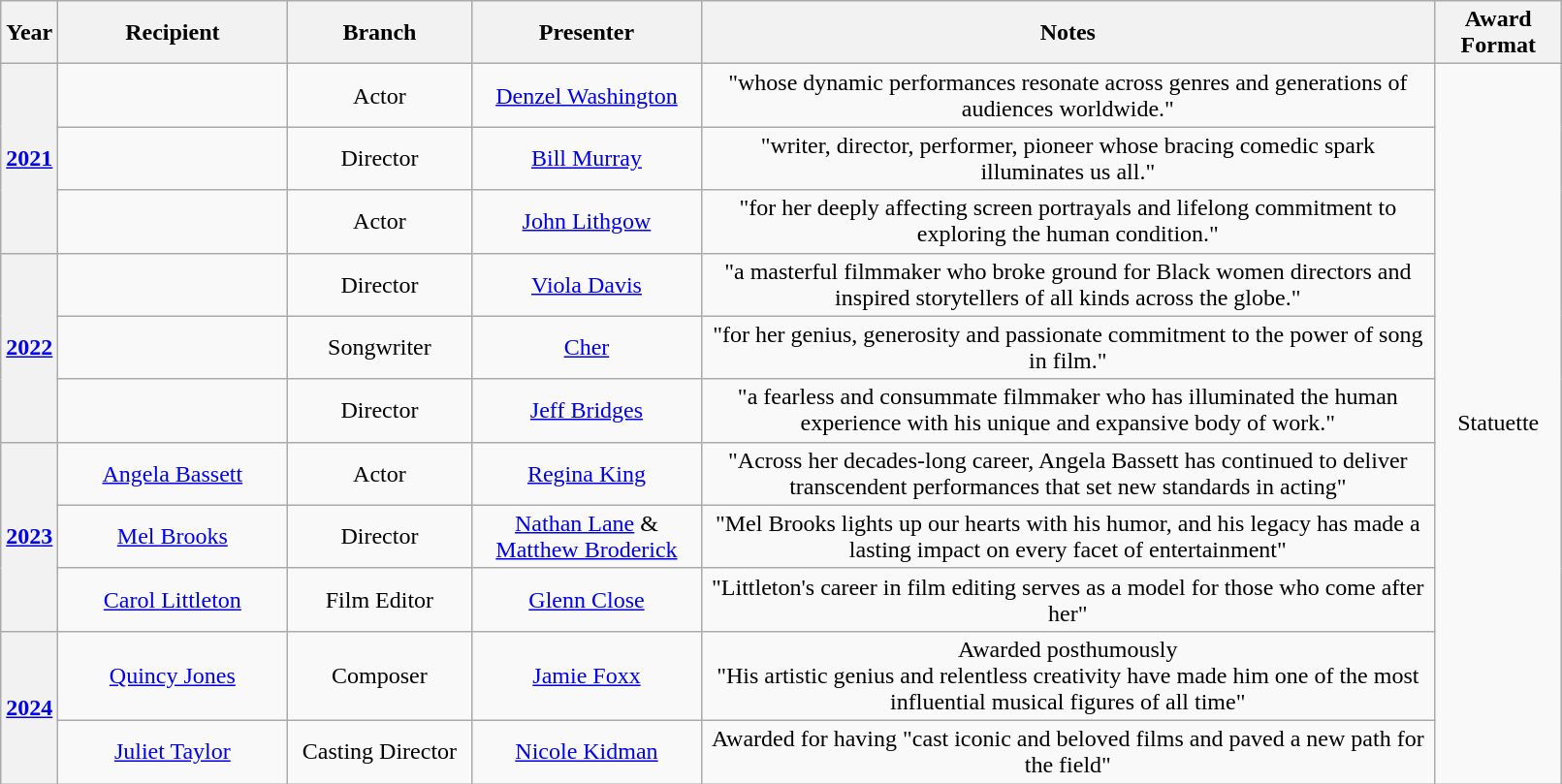<table class="wikitable plainrowheaders" width="85%" style="text-align:center;">
<tr>
<th scope="col">Year</th>
<th width=150>Recipient</th>
<th width=120>Branch</th>
<th width=150>Presenter</th>
<th scope="col" class="unsortable">Notes</th>
<th scope="col">Award Format</th>
</tr>
<tr>
<th rowspan="3"><a href='#'>2021</a> <br></th>
<td></td>
<td>Actor</td>
<td><a href='#'>Denzel Washington</a></td>
<td>"whose dynamic performances resonate across genres and generations of audiences worldwide."</td>
<td rowspan="11">Statuette</td>
</tr>
<tr>
<td></td>
<td>Director</td>
<td><a href='#'>Bill Murray</a></td>
<td>"writer, director, performer, pioneer whose bracing comedic spark illuminates us all."</td>
</tr>
<tr>
<td></td>
<td>Actor</td>
<td><a href='#'>John Lithgow</a></td>
<td>"for her deeply affecting screen portrayals and lifelong commitment to exploring the human condition."</td>
</tr>
<tr>
<th rowspan="3"><a href='#'>2022</a> <br></th>
<td></td>
<td>Director</td>
<td><a href='#'>Viola Davis</a></td>
<td>"a masterful filmmaker who broke ground for Black women directors and inspired storytellers of all kinds across the globe."</td>
</tr>
<tr>
<td></td>
<td>Songwriter</td>
<td><a href='#'>Cher</a></td>
<td>"for her genius, generosity and passionate commitment to the power of song in film."</td>
</tr>
<tr>
<td></td>
<td>Director</td>
<td><a href='#'>Jeff Bridges</a></td>
<td>"a fearless and consummate filmmaker who has illuminated the human experience with his unique and expansive body of work."</td>
</tr>
<tr>
<th rowspan="3"><a href='#'>2023</a> <br></th>
<td><a href='#'>Angela Bassett</a></td>
<td>Actor</td>
<td><a href='#'>Regina King</a></td>
<td>"Across her decades-long career, Angela Bassett has continued to deliver transcendent performances that set new standards in acting"</td>
</tr>
<tr>
<td><a href='#'>Mel Brooks</a></td>
<td>Director</td>
<td><a href='#'>Nathan Lane</a> & <a href='#'>Matthew Broderick</a></td>
<td>"Mel Brooks lights up our hearts with his humor, and his legacy has made a lasting impact on every facet of entertainment"</td>
</tr>
<tr>
<td><a href='#'>Carol Littleton</a></td>
<td>Film Editor</td>
<td><a href='#'>Glenn Close</a></td>
<td>"Littleton's career in film editing serves as a model for those who come after her"</td>
</tr>
<tr>
<th rowspan="2"><a href='#'>2024</a> <br></th>
<td><a href='#'>Quincy Jones</a></td>
<td>Composer</td>
<td><a href='#'>Jamie Foxx</a></td>
<td>Awarded posthumously <br> "His artistic genius and relentless creativity have made him one of the most influential musical figures of all time"</td>
</tr>
<tr>
<td><a href='#'>Juliet Taylor</a></td>
<td>Casting Director</td>
<td><a href='#'>Nicole Kidman</a></td>
<td>Awarded for having "cast iconic and beloved films and paved a new path for the field"</td>
</tr>
</table>
